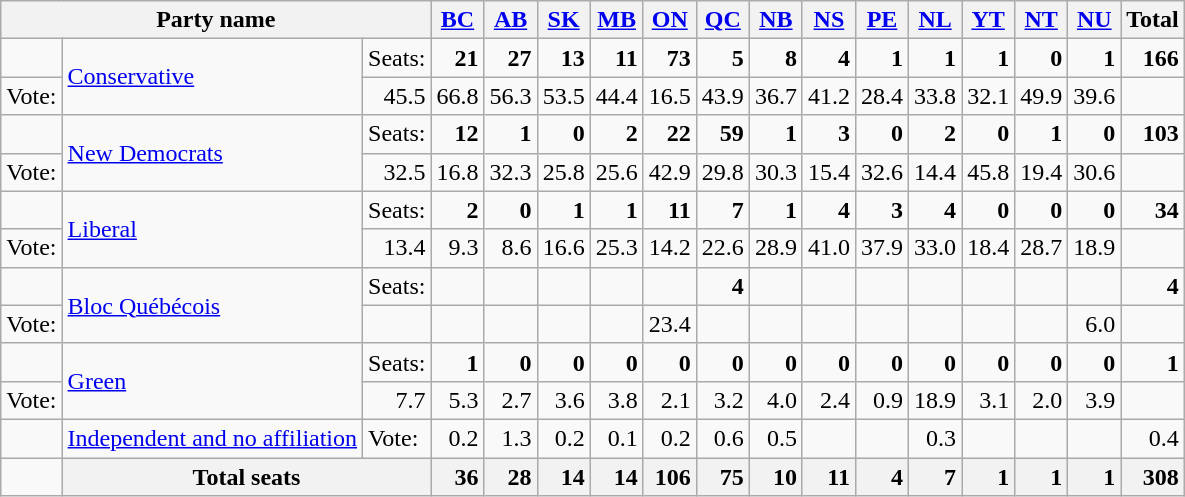<table class="wikitable">
<tr>
<th style="text-align:center;" colspan="3">Party name</th>
<th style="text-align:center;"><a href='#'>BC</a></th>
<th style="text-align:center;"><a href='#'>AB</a></th>
<th style="text-align:center;"><a href='#'>SK</a></th>
<th style="text-align:center;"><a href='#'>MB</a></th>
<th style="text-align:center;"><a href='#'>ON</a></th>
<th style="text-align:center;"><a href='#'>QC</a></th>
<th style="text-align:center;"><a href='#'>NB</a></th>
<th style="text-align:center;"><a href='#'>NS</a></th>
<th style="text-align:center;"><a href='#'>PE</a></th>
<th style="text-align:center;"><a href='#'>NL</a></th>
<th style="text-align:center;"><a href='#'>YT</a></th>
<th style="text-align:center;"><a href='#'>NT</a></th>
<th style="text-align:center;"><a href='#'>NU</a></th>
<th style="text-align:center;">Total</th>
</tr>
<tr>
<td>    </td>
<td rowspan="2"><a href='#'>Conservative</a></td>
<td>Seats:</td>
<td style="text-align:right;"><strong>21</strong> </td>
<td style="text-align:right;"><strong>27</strong> </td>
<td style="text-align:right;"><strong>13</strong> </td>
<td style="text-align:right;"><strong>11</strong> </td>
<td style="text-align:right;"><strong>73</strong> </td>
<td style="text-align:right;"><strong>5</strong> </td>
<td style="text-align:right;"><strong>8</strong> </td>
<td style="text-align:right;"><strong>4</strong> </td>
<td style="text-align:right;"><strong>1</strong> </td>
<td style="text-align:right;"><strong>1</strong> </td>
<td style="text-align:right;"><strong>1</strong> </td>
<td style="text-align:right;"><strong>0</strong> </td>
<td style="text-align:right;"><strong>1</strong> </td>
<td style="text-align:right;"><strong>166</strong></td>
</tr>
<tr>
<td>Vote:</td>
<td style="text-align:right;">45.5 </td>
<td style="text-align:right;">66.8 </td>
<td style="text-align:right;">56.3 </td>
<td style="text-align:right;">53.5 </td>
<td style="text-align:right;">44.4 </td>
<td style="text-align:right;">16.5 </td>
<td style="text-align:right;">43.9 </td>
<td style="text-align:right;">36.7 </td>
<td style="text-align:right;">41.2 </td>
<td style="text-align:right;">28.4 </td>
<td style="text-align:right;">33.8 </td>
<td style="text-align:right;">32.1 </td>
<td style="text-align:right;">49.9 </td>
<td style="text-align:right;">39.6 </td>
</tr>
<tr>
<td>    </td>
<td rowspan="2"><a href='#'>New Democrats</a></td>
<td>Seats:</td>
<td style="text-align:right;"><strong>12</strong> </td>
<td style="text-align:right;"><strong>1</strong> </td>
<td style="text-align:right;"><strong>0</strong> </td>
<td style="text-align:right;"><strong>2</strong> </td>
<td style="text-align:right;"><strong>22</strong> </td>
<td style="text-align:right;"><strong>59</strong> </td>
<td style="text-align:right;"><strong>1</strong> </td>
<td style="text-align:right;"><strong>3</strong> </td>
<td style="text-align:right;"><strong>0</strong> </td>
<td style="text-align:right;"><strong>2</strong> </td>
<td style="text-align:right;"><strong>0</strong> </td>
<td style="text-align:right;"><strong>1</strong> </td>
<td style="text-align:right;"><strong>0</strong> </td>
<td style="text-align:right;"><strong>103</strong></td>
</tr>
<tr>
<td>Vote:</td>
<td style="text-align:right;">32.5 </td>
<td style="text-align:right;">16.8 </td>
<td style="text-align:right;">32.3 </td>
<td style="text-align:right;">25.8 </td>
<td style="text-align:right;">25.6 </td>
<td style="text-align:right;">42.9 </td>
<td style="text-align:right;">29.8 </td>
<td style="text-align:right;">30.3 </td>
<td style="text-align:right;">15.4 </td>
<td style="text-align:right;">32.6 </td>
<td style="text-align:right;">14.4 </td>
<td style="text-align:right;">45.8 </td>
<td style="text-align:right;">19.4 </td>
<td style="text-align:right;">30.6 </td>
</tr>
<tr>
<td>    </td>
<td rowspan="2"><a href='#'>Liberal</a></td>
<td>Seats:</td>
<td style="text-align:right;"><strong>2</strong> </td>
<td style="text-align:right;"><strong>0</strong> </td>
<td style="text-align:right;"><strong>1</strong> </td>
<td style="text-align:right;"><strong>1</strong> </td>
<td style="text-align:right;"><strong>11</strong> </td>
<td style="text-align:right;"><strong>7</strong> </td>
<td style="text-align:right;"><strong>1</strong> </td>
<td style="text-align:right;"><strong>4</strong> </td>
<td style="text-align:right;"><strong>3</strong> </td>
<td style="text-align:right;"><strong>4</strong> </td>
<td style="text-align:right;"><strong>0</strong> </td>
<td style="text-align:right;"><strong>0</strong> </td>
<td style="text-align:right;"><strong>0</strong> </td>
<td style="text-align:right;"><strong>34</strong></td>
</tr>
<tr>
<td>Vote:</td>
<td style="text-align:right;">13.4 </td>
<td style="text-align:right;">9.3 </td>
<td style="text-align:right;">8.6 </td>
<td style="text-align:right;">16.6 </td>
<td style="text-align:right;">25.3 </td>
<td style="text-align:right;">14.2 </td>
<td style="text-align:right;">22.6 </td>
<td style="text-align:right;">28.9 </td>
<td style="text-align:right;">41.0 </td>
<td style="text-align:right;">37.9 </td>
<td style="text-align:right;">33.0 </td>
<td style="text-align:right;">18.4 </td>
<td style="text-align:right;">28.7 </td>
<td style="text-align:right;">18.9 </td>
</tr>
<tr>
<td>    </td>
<td rowspan="2"><a href='#'>Bloc Québécois</a></td>
<td>Seats:</td>
<td style="text-align:right;"></td>
<td style="text-align:right;"></td>
<td style="text-align:right;"></td>
<td style="text-align:right;"></td>
<td style="text-align:right;"></td>
<td style="text-align:right;"><strong>4</strong> </td>
<td style="text-align:right;"></td>
<td style="text-align:right;"></td>
<td style="text-align:right;"></td>
<td style="text-align:right;"></td>
<td style="text-align:right;"></td>
<td style="text-align:right;"></td>
<td style="text-align:right;"></td>
<td style="text-align:right;"><strong>4</strong></td>
</tr>
<tr>
<td>Vote:</td>
<td style="text-align:right;"></td>
<td style="text-align:right;"></td>
<td style="text-align:right;"></td>
<td style="text-align:right;"></td>
<td style="text-align:right;"></td>
<td style="text-align:right;">23.4 </td>
<td style="text-align:right;"></td>
<td style="text-align:right;"></td>
<td style="text-align:right;"></td>
<td style="text-align:right;"></td>
<td style="text-align:right;"></td>
<td style="text-align:right;"></td>
<td style="text-align:right;"></td>
<td style="text-align:right;">6.0 </td>
</tr>
<tr>
<td>    </td>
<td rowspan="2"><a href='#'>Green</a></td>
<td>Seats:</td>
<td style="text-align:right;"><strong>1</strong> </td>
<td style="text-align:right;"><strong>0</strong> </td>
<td style="text-align:right;"><strong>0</strong> </td>
<td style="text-align:right;"><strong>0</strong> </td>
<td style="text-align:right;"><strong>0</strong> </td>
<td style="text-align:right;"><strong>0</strong> </td>
<td style="text-align:right;"><strong>0</strong> </td>
<td style="text-align:right;"><strong>0</strong> </td>
<td style="text-align:right;"><strong>0</strong> </td>
<td style="text-align:right;"><strong>0</strong> </td>
<td style="text-align:right;"><strong>0</strong> </td>
<td style="text-align:right;"><strong>0</strong> </td>
<td style="text-align:right;"><strong>0</strong> </td>
<td style="text-align:right;"><strong>1</strong></td>
</tr>
<tr>
<td>Vote:</td>
<td style="text-align:right;">7.7 </td>
<td style="text-align:right;">5.3 </td>
<td style="text-align:right;">2.7 </td>
<td style="text-align:right;">3.6 </td>
<td style="text-align:right;">3.8 </td>
<td style="text-align:right;">2.1 </td>
<td style="text-align:right;">3.2 </td>
<td style="text-align:right;">4.0 </td>
<td style="text-align:right;">2.4 </td>
<td style="text-align:right;">0.9 </td>
<td style="text-align:right;">18.9 </td>
<td style="text-align:right;">3.1 </td>
<td style="text-align:right;">2.0 </td>
<td style="text-align:right;">3.9 </td>
</tr>
<tr>
<td>    </td>
<td><a href='#'>Independent and no affiliation</a></td>
<td>Vote:</td>
<td style="text-align:right;">0.2 </td>
<td style="text-align:right;">1.3 </td>
<td style="text-align:right;">0.2 </td>
<td style="text-align:right;">0.1 </td>
<td style="text-align:right;">0.2 </td>
<td style="text-align:right;">0.6 </td>
<td style="text-align:right;">0.5 </td>
<td style="text-align:right;"></td>
<td style="text-align:right;"></td>
<td style="text-align:right;">0.3 </td>
<td style="text-align:right;"></td>
<td style="text-align:right;"></td>
<td style="text-align:right;"></td>
<td style="text-align:right;">0.4</td>
</tr>
<tr>
<td></td>
<th colspan="2">Total seats</th>
<th style="text-align:right;">36 </th>
<th style="text-align:right;">28 </th>
<th style="text-align:right;">14 </th>
<th style="text-align:right;">14 </th>
<th style="text-align:right;">106</th>
<th style="text-align:right;">75 </th>
<th style="text-align:right;">10 </th>
<th style="text-align:right;">11 </th>
<th style="text-align:right;">4 </th>
<th style="text-align:right;">7 </th>
<th style="text-align:right;">1 </th>
<th style="text-align:right;">1 </th>
<th style="text-align:right;">1 </th>
<th style="text-align:right;">308 </th>
</tr>
</table>
